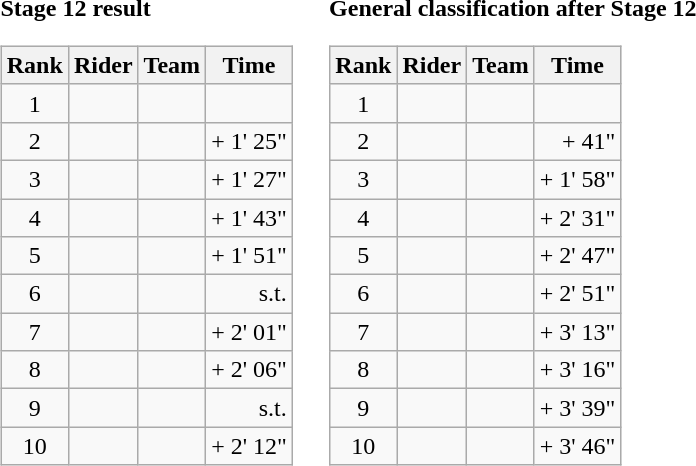<table>
<tr>
<td><strong>Stage 12 result</strong><br><table class="wikitable">
<tr>
<th scope="col">Rank</th>
<th scope="col">Rider</th>
<th scope="col">Team</th>
<th scope="col">Time</th>
</tr>
<tr>
<td style="text-align:center;">1</td>
<td></td>
<td></td>
<td style="text-align:right;"></td>
</tr>
<tr>
<td style="text-align:center;">2</td>
<td></td>
<td></td>
<td style="text-align:right;">+ 1' 25"</td>
</tr>
<tr>
<td style="text-align:center;">3</td>
<td></td>
<td></td>
<td style="text-align:right;">+ 1' 27"</td>
</tr>
<tr>
<td style="text-align:center;">4</td>
<td></td>
<td></td>
<td style="text-align:right;">+ 1' 43"</td>
</tr>
<tr>
<td style="text-align:center;">5</td>
<td></td>
<td></td>
<td style="text-align:right;">+ 1' 51"</td>
</tr>
<tr>
<td style="text-align:center;">6</td>
<td></td>
<td></td>
<td style="text-align:right;">s.t.</td>
</tr>
<tr>
<td style="text-align:center;">7</td>
<td></td>
<td></td>
<td style="text-align:right;">+ 2' 01"</td>
</tr>
<tr>
<td style="text-align:center;">8</td>
<td></td>
<td></td>
<td style="text-align:right;">+ 2' 06"</td>
</tr>
<tr>
<td style="text-align:center;">9</td>
<td></td>
<td></td>
<td style="text-align:right;">s.t.</td>
</tr>
<tr>
<td style="text-align:center;">10</td>
<td></td>
<td></td>
<td style="text-align:right;">+ 2' 12"</td>
</tr>
</table>
</td>
<td></td>
<td><strong>General classification after Stage 12</strong><br><table class="wikitable">
<tr>
<th scope="col">Rank</th>
<th scope="col">Rider</th>
<th scope="col">Team</th>
<th scope="col">Time</th>
</tr>
<tr>
<td style="text-align:center;">1</td>
<td></td>
<td></td>
<td style="text-align:right;"></td>
</tr>
<tr>
<td style="text-align:center;">2</td>
<td></td>
<td></td>
<td style="text-align:right;">+ 41"</td>
</tr>
<tr>
<td style="text-align:center;">3</td>
<td></td>
<td></td>
<td style="text-align:right;">+ 1' 58"</td>
</tr>
<tr>
<td style="text-align:center;">4</td>
<td></td>
<td></td>
<td style="text-align:right;">+ 2' 31"</td>
</tr>
<tr>
<td style="text-align:center;">5</td>
<td></td>
<td></td>
<td style="text-align:right;">+ 2' 47"</td>
</tr>
<tr>
<td style="text-align:center;">6</td>
<td></td>
<td></td>
<td style="text-align:right;">+ 2' 51"</td>
</tr>
<tr>
<td style="text-align:center;">7</td>
<td></td>
<td></td>
<td style="text-align:right;">+ 3' 13"</td>
</tr>
<tr>
<td style="text-align:center;">8</td>
<td></td>
<td></td>
<td style="text-align:right;">+ 3' 16"</td>
</tr>
<tr>
<td style="text-align:center;">9</td>
<td></td>
<td></td>
<td style="text-align:right;">+ 3' 39"</td>
</tr>
<tr>
<td style="text-align:center;">10</td>
<td></td>
<td></td>
<td style="text-align:right;">+ 3' 46"</td>
</tr>
</table>
</td>
</tr>
</table>
